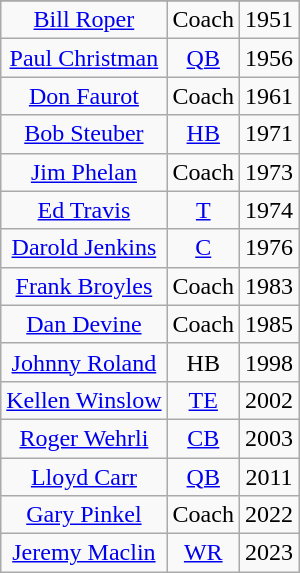<table class="wikitable" style="text-align:center">
<tr>
</tr>
<tr>
<td><a href='#'>Bill Roper</a></td>
<td>Coach</td>
<td>1951</td>
</tr>
<tr>
<td><a href='#'>Paul Christman</a></td>
<td><a href='#'>QB</a></td>
<td>1956</td>
</tr>
<tr>
<td><a href='#'>Don Faurot</a></td>
<td>Coach</td>
<td>1961</td>
</tr>
<tr>
<td><a href='#'>Bob Steuber</a></td>
<td><a href='#'>HB</a></td>
<td>1971</td>
</tr>
<tr>
<td><a href='#'>Jim Phelan</a></td>
<td>Coach</td>
<td>1973</td>
</tr>
<tr>
<td><a href='#'>Ed Travis</a></td>
<td><a href='#'>T</a></td>
<td>1974</td>
</tr>
<tr>
<td><a href='#'>Darold Jenkins</a></td>
<td><a href='#'>C</a></td>
<td>1976</td>
</tr>
<tr>
<td><a href='#'>Frank Broyles</a></td>
<td>Coach</td>
<td>1983</td>
</tr>
<tr>
<td><a href='#'>Dan Devine</a></td>
<td>Coach</td>
<td>1985</td>
</tr>
<tr>
<td><a href='#'>Johnny Roland</a></td>
<td>HB</td>
<td>1998</td>
</tr>
<tr>
<td><a href='#'>Kellen Winslow</a></td>
<td><a href='#'>TE</a></td>
<td>2002</td>
</tr>
<tr>
<td><a href='#'>Roger Wehrli</a></td>
<td><a href='#'>CB</a></td>
<td>2003</td>
</tr>
<tr>
<td><a href='#'>Lloyd Carr</a></td>
<td><a href='#'>QB</a></td>
<td>2011</td>
</tr>
<tr>
<td><a href='#'>Gary Pinkel</a></td>
<td>Coach</td>
<td>2022</td>
</tr>
<tr>
<td><a href='#'>Jeremy Maclin</a></td>
<td><a href='#'>WR</a></td>
<td>2023</td>
</tr>
</table>
